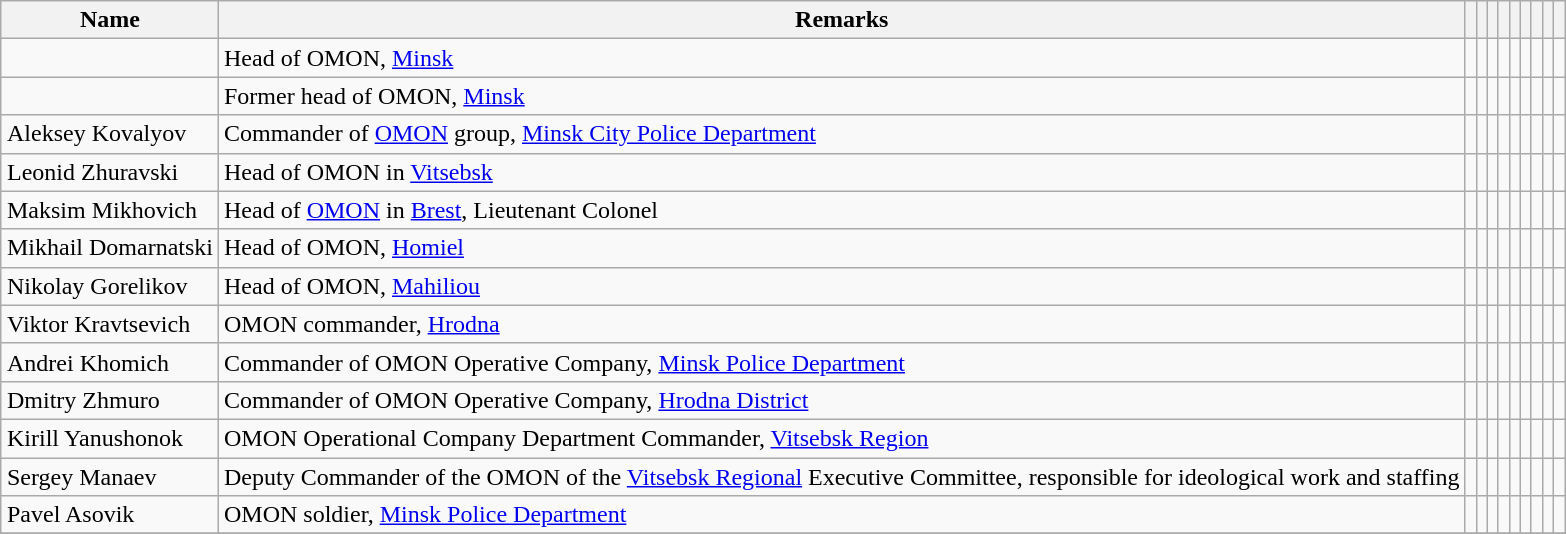<table class="wikitable sortable" style="margin: auto">
<tr>
<th>Name</th>
<th>Remarks</th>
<th></th>
<th></th>
<th></th>
<th></th>
<th></th>
<th></th>
<th></th>
<th></th>
<th></th>
</tr>
<tr>
<td></td>
<td>Head of OMON, <a href='#'>Minsk</a></td>
<td style="text-align:center;"></td>
<td style="text-align:center;"></td>
<td></td>
<td style="text-align:center;"></td>
<td style="text-align:center;"></td>
<td style="text-align:center;"></td>
<td style="text-align:center;"></td>
<td style="text-align:center;"></td>
<td style="text-align:center;"></td>
</tr>
<tr>
<td></td>
<td>Former head of OMON, <a href='#'>Minsk</a></td>
<td></td>
<td></td>
<td></td>
<td></td>
<td></td>
<td></td>
<td style="text-align:center;"></td>
<td></td>
<td></td>
</tr>
<tr>
<td>Aleksey Kovalyov</td>
<td>Commander of <a href='#'>OMON</a> group, <a href='#'>Minsk City Police Department</a></td>
<td style="text-align:center;"></td>
<td style="text-align:center;"></td>
<td style="text-align:center;"></td>
<td></td>
<td></td>
<td></td>
<td></td>
<td></td>
<td></td>
</tr>
<tr>
<td>Leonid Zhuravski</td>
<td>Head of OMON in <a href='#'>Vitsebsk</a></td>
<td style="text-align:center;"></td>
<td style="text-align:center;"></td>
<td style="text-align:center;"></td>
<td style="text-align:center;"></td>
<td style="text-align:center;"></td>
<td style="text-align:center;"></td>
<td></td>
<td style="text-align:center;"></td>
<td style="text-align:center;"></td>
</tr>
<tr>
<td>Maksim Mikhovich</td>
<td>Head of <a href='#'>OMON</a> in <a href='#'>Brest</a>, Lieutenant Colonel</td>
<td></td>
<td></td>
<td></td>
<td style="text-align:center;"></td>
<td style="text-align:center;"></td>
<td style="text-align:center;"></td>
<td></td>
<td style="text-align:center;"></td>
<td style="text-align:center;"></td>
</tr>
<tr>
<td>Mikhail Domarnatski</td>
<td>Head of OMON, <a href='#'>Homiel</a></td>
<td></td>
<td></td>
<td></td>
<td style="text-align:center;"></td>
<td style="text-align:center;"></td>
<td style="text-align:center;"></td>
<td style="text-align:center;"></td>
<td style="text-align:center;"></td>
<td style="text-align:center;"></td>
</tr>
<tr>
<td>Nikolay Gorelikov</td>
<td>Head of OMON, <a href='#'>Mahiliou</a></td>
<td style="text-align:center;"></td>
<td style="text-align:center;"></td>
<td style="text-align:center;"></td>
<td></td>
<td></td>
<td></td>
<td></td>
<td></td>
<td></td>
</tr>
<tr>
<td>Viktor Kravtsevich</td>
<td>OMON commander, <a href='#'>Hrodna</a></td>
<td style="text-align:center;"></td>
<td style="text-align:center;"></td>
<td style="text-align:center;"></td>
<td></td>
<td></td>
<td></td>
<td></td>
<td></td>
<td></td>
</tr>
<tr>
<td>Andrei Khomich</td>
<td>Commander of OMON Operative Company, <a href='#'>Minsk Police Department</a></td>
<td style="text-align:center;"></td>
<td style="text-align:center;"></td>
<td style="text-align:center;"></td>
<td></td>
<td></td>
<td></td>
<td></td>
<td></td>
<td></td>
</tr>
<tr>
<td>Dmitry Zhmuro</td>
<td>Commander of OMON Operative Company, <a href='#'>Hrodna District</a></td>
<td style="text-align:center;"></td>
<td style="text-align:center;"></td>
<td style="text-align:center;"></td>
<td></td>
<td></td>
<td></td>
<td></td>
<td></td>
<td></td>
</tr>
<tr>
<td>Kirill Yanushonok</td>
<td>OMON Operational Company Department Commander, <a href='#'>Vitsebsk Region</a></td>
<td style="text-align:center;"></td>
<td style="text-align:center;"></td>
<td style="text-align:center;"></td>
<td></td>
<td></td>
<td></td>
<td></td>
<td></td>
<td></td>
</tr>
<tr>
<td>Sergey Manaev</td>
<td>Deputy Commander of the OMON of the <a href='#'>Vitsebsk Regional</a> Executive Committee, responsible for ideological work and staffing</td>
<td style="text-align:center;"></td>
<td style="text-align:center;"></td>
<td style="text-align:center;"></td>
<td></td>
<td></td>
<td></td>
<td></td>
<td></td>
<td></td>
</tr>
<tr>
<td>Pavel Asovik</td>
<td>OMON soldier, <a href='#'>Minsk Police Department</a></td>
<td style="text-align:center;"></td>
<td style="text-align:center;"></td>
<td style="text-align:center;"></td>
<td></td>
<td></td>
<td></td>
<td></td>
<td></td>
<td></td>
</tr>
<tr>
</tr>
</table>
